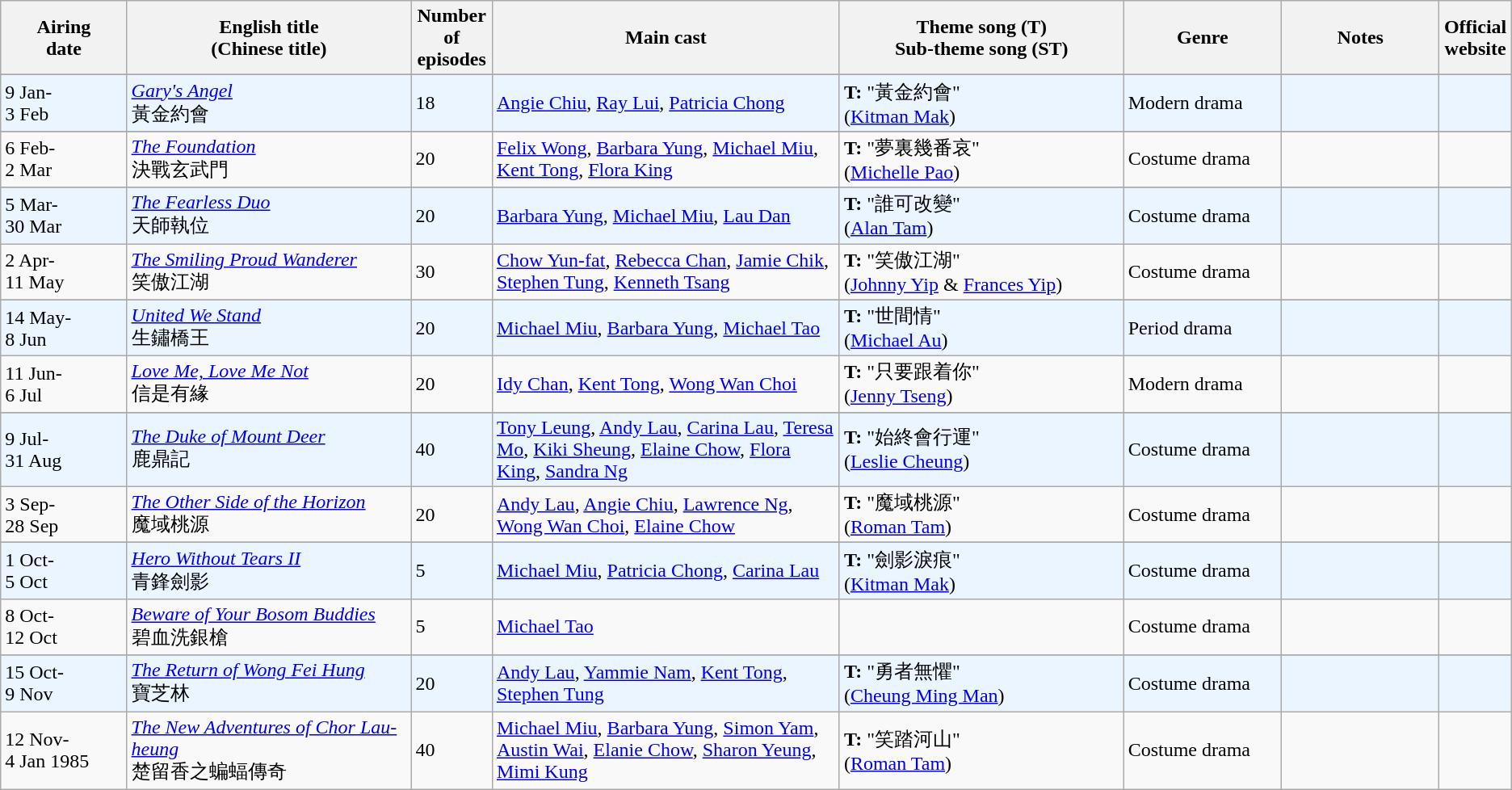<table class="wikitable">
<tr>
<th align=center width=8% bgcolor="silver">Airing<br>date</th>
<th align=center width=18% bgcolor="silver">English title <br> (Chinese title)</th>
<th align=center width=5% bgcolor="silver">Number of episodes</th>
<th align=center width=22% bgcolor="silver">Main cast</th>
<th align=center width=18% bgcolor="silver">Theme song (T) <br>Sub-theme song (ST)</th>
<th align=center width=10% bgcolor="silver">Genre</th>
<th align=center width=10% bgcolor="silver">Notes</th>
<th align=center width=1% bgcolor="silver">Official website</th>
</tr>
<tr>
</tr>
<tr ---- bgcolor="#ebf5ff">
<td>9 Jan- <br> 3 Feb</td>
<td><em><a href='#'>Gary's Angel</a></em> <br> 黃金約會</td>
<td>18</td>
<td><a href='#'>Angie Chiu</a>, <a href='#'>Ray Lui</a>, <a href='#'>Patricia Chong</a></td>
<td><strong>T:</strong> "黃金約會" <br> (<a href='#'>Kitman Mak</a>)</td>
<td>Modern drama</td>
<td></td>
<td></td>
</tr>
<tr>
</tr>
<tr>
<td>6 Feb- <br> 2 Mar</td>
<td><em><a href='#'>The Foundation</a></em> <br> 決戰玄武門</td>
<td>20</td>
<td><a href='#'>Felix Wong</a>, <a href='#'>Barbara Yung</a>, <a href='#'>Michael Miu</a>, <a href='#'>Kent Tong</a>, <a href='#'>Flora King</a></td>
<td><strong>T:</strong> "夢裏幾番哀" <br> (<a href='#'>Michelle Pao</a>)</td>
<td>Costume drama</td>
<td></td>
<td></td>
</tr>
<tr>
</tr>
<tr ---- bgcolor="#ebf5ff">
<td>5 Mar- <br> 30 Mar</td>
<td><em><a href='#'>The Fearless Duo</a></em> <br> 天師執位</td>
<td>20</td>
<td><a href='#'>Barbara Yung</a>, <a href='#'>Michael Miu</a>, <a href='#'>Lau Dan</a></td>
<td><strong>T:</strong> "誰可改變" <br> (<a href='#'>Alan Tam</a>)</td>
<td>Costume drama</td>
<td></td>
<td></td>
</tr>
<tr>
<td>2 Apr- <br> 11 May</td>
<td><em><a href='#'>The Smiling Proud Wanderer</a></em> <br> 笑傲江湖</td>
<td>30</td>
<td><a href='#'>Chow Yun-fat</a>, <a href='#'>Rebecca Chan</a>, <a href='#'>Jamie Chik</a>, <a href='#'>Stephen Tung</a>, <a href='#'>Kenneth Tsang</a></td>
<td><strong>T:</strong> "笑傲江湖" <br> (<a href='#'>Johnny Yip</a> & <a href='#'>Frances Yip</a>)</td>
<td>Costume drama</td>
<td></td>
<td></td>
</tr>
<tr>
</tr>
<tr ---- bgcolor="#ebf5ff">
<td>14 May- <br> 8 Jun</td>
<td><em><a href='#'>United We Stand</a></em> <br> 生鏽橋王</td>
<td>20</td>
<td><a href='#'>Michael Miu</a>, <a href='#'>Barbara Yung</a>, <a href='#'>Michael Tao</a></td>
<td><strong>T:</strong> "世間情" <br> (<a href='#'>Michael Au</a>)</td>
<td>Period drama</td>
<td></td>
<td></td>
</tr>
<tr>
<td>11 Jun- <br> 6 Jul</td>
<td><em><a href='#'>Love Me, Love Me Not</a></em> <br> 信是有緣</td>
<td>20</td>
<td><a href='#'>Idy Chan</a>, <a href='#'>Kent Tong</a>, <a href='#'>Wong Wan Choi</a></td>
<td><strong>T:</strong> "只要跟着你" <br> (<a href='#'>Jenny Tseng</a>)</td>
<td>Modern drama</td>
<td></td>
<td></td>
</tr>
<tr>
</tr>
<tr ---- bgcolor="#ebf5ff">
<td>9 Jul- <br> 31 Aug</td>
<td><em><a href='#'>The Duke of Mount Deer</a></em> <br> 鹿鼎記</td>
<td>40</td>
<td><a href='#'>Tony Leung</a>, <a href='#'>Andy Lau</a>, <a href='#'>Carina Lau</a>, <a href='#'>Teresa Mo</a>, <a href='#'>Kiki Sheung</a>, <a href='#'>Elaine Chow</a>, <a href='#'>Flora King</a>, <a href='#'>Sandra Ng</a></td>
<td><strong>T:</strong> "始終會行運" <br> (<a href='#'>Leslie Cheung</a>)</td>
<td>Costume drama</td>
<td></td>
<td></td>
</tr>
<tr>
<td>3 Sep- <br> 28 Sep</td>
<td><em><a href='#'>The Other Side of the Horizon</a></em> <br> 魔域桃源</td>
<td>20</td>
<td><a href='#'>Andy Lau</a>, <a href='#'>Angie Chiu</a>, <a href='#'>Lawrence Ng</a>, <a href='#'>Wong Wan Choi</a>, <a href='#'>Elaine Chow</a></td>
<td><strong>T:</strong> "魔域桃源" <br> (<a href='#'>Roman Tam</a>)</td>
<td>Costume drama</td>
<td></td>
<td></td>
</tr>
<tr>
</tr>
<tr ---- bgcolor="#ebf5ff">
<td>1 Oct- <br> 5 Oct</td>
<td><em><a href='#'>Hero Without Tears II</a></em> <br> 青鋒劍影</td>
<td>5</td>
<td><a href='#'>Michael Miu</a>, <a href='#'>Patricia Chong</a>, <a href='#'>Carina Lau</a></td>
<td><strong>T:</strong> "劍影淚痕" <br> (<a href='#'>Kitman Mak</a>)</td>
<td>Costume drama</td>
<td></td>
<td></td>
</tr>
<tr>
<td>8 Oct- <br> 12 Oct</td>
<td><em><a href='#'>Beware of Your Bosom Buddies</a></em> <br> 碧血洗銀槍</td>
<td>5</td>
<td><a href='#'>Michael Tao</a></td>
<td></td>
<td>Costume drama</td>
<td></td>
<td></td>
</tr>
<tr>
</tr>
<tr ---- bgcolor="#ebf5ff">
<td>15 Oct- <br> 9 Nov</td>
<td><em><a href='#'>The Return of Wong Fei Hung</a></em> <br> 寶芝林</td>
<td>20</td>
<td><a href='#'>Andy Lau</a>, <a href='#'>Yammie Nam</a>, <a href='#'>Kent Tong</a>, <a href='#'>Stephen Tung</a></td>
<td><strong>T:</strong> "勇者無懼" <br> (<a href='#'>Cheung Ming Man</a>)</td>
<td>Costume drama</td>
<td></td>
<td></td>
</tr>
<tr>
<td>12 Nov- <br> 4 Jan 1985</td>
<td><em><a href='#'>The New Adventures of Chor Lau-heung</a></em> <br> 楚留香之蝙蝠傳奇</td>
<td>40</td>
<td><a href='#'>Michael Miu</a>, <a href='#'>Barbara Yung</a>, <a href='#'>Simon Yam</a>, <a href='#'>Austin Wai</a>, <a href='#'>Elanie Chow</a>, <a href='#'>Sharon Yeung</a>, <a href='#'>Mimi Kung</a></td>
<td><strong>T:</strong> "笑踏河山" <br> (<a href='#'>Roman Tam</a>)</td>
<td>Costume drama</td>
<td></td>
<td></td>
</tr>
</table>
